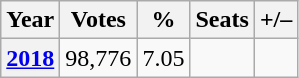<table class="wikitable">
<tr>
<th>Year</th>
<th>Votes</th>
<th>%</th>
<th>Seats</th>
<th>+/–</th>
</tr>
<tr>
<th><a href='#'>2018</a></th>
<td>98,776</td>
<td>7.05</td>
<td></td>
<td></td>
</tr>
</table>
